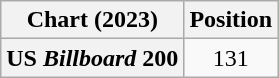<table class="wikitable sortable plainrowheaders" style="text-align:center">
<tr>
<th scope="col">Chart (2023)</th>
<th scope="col">Position</th>
</tr>
<tr>
<th scope="row">US <em>Billboard</em> 200</th>
<td>131</td>
</tr>
</table>
